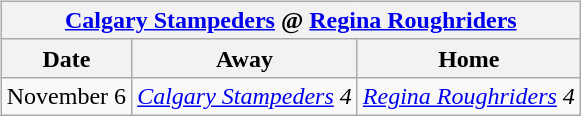<table cellspacing="10">
<tr>
<td valign="top"><br><table class="wikitable">
<tr>
<th colspan="4"><a href='#'>Calgary Stampeders</a> @ <a href='#'>Regina Roughriders</a></th>
</tr>
<tr>
<th>Date</th>
<th>Away</th>
<th>Home</th>
</tr>
<tr>
<td>November 6</td>
<td><em><a href='#'>Calgary Stampeders</a> 4</em></td>
<td><em><a href='#'>Regina Roughriders</a> 4</em></td>
</tr>
</table>
</td>
</tr>
</table>
